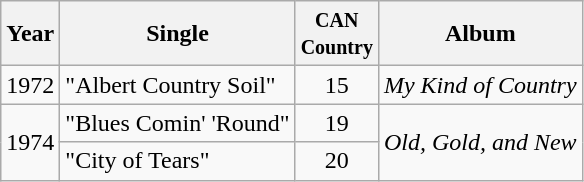<table class="wikitable">
<tr>
<th>Year</th>
<th>Single</th>
<th style="width:45px;"><small>CAN Country</small></th>
<th>Album</th>
</tr>
<tr>
<td>1972</td>
<td>"Albert Country Soil"</td>
<td style="text-align:center;">15</td>
<td><em>My Kind of Country</em></td>
</tr>
<tr>
<td rowspan="2">1974</td>
<td>"Blues Comin' 'Round"</td>
<td style="text-align:center;">19</td>
<td rowspan="2"><em>Old, Gold, and New</em></td>
</tr>
<tr>
<td>"City of Tears"</td>
<td style="text-align:center;">20</td>
</tr>
</table>
